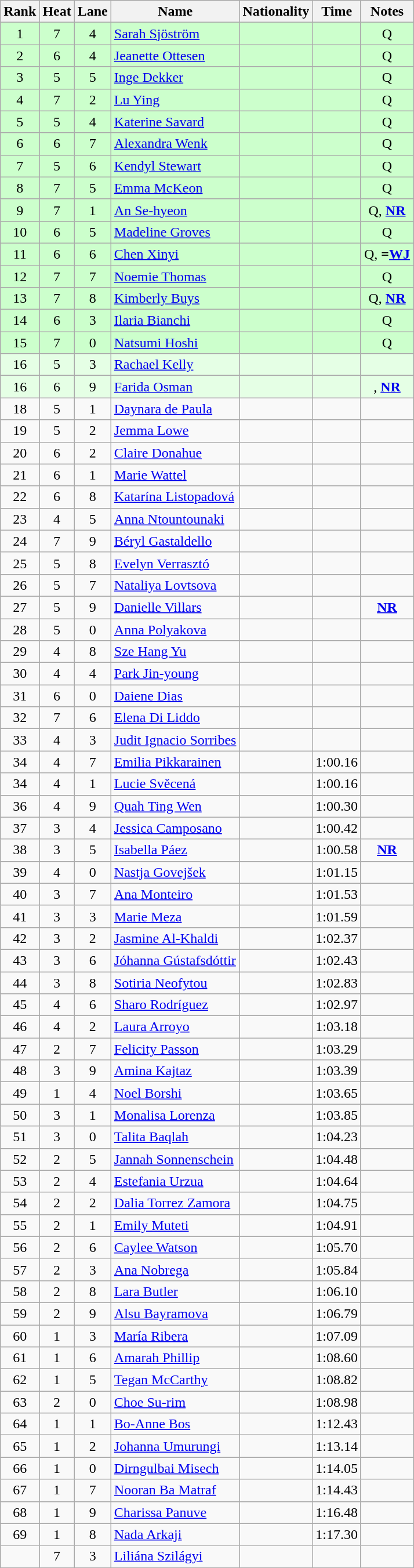<table class="wikitable sortable" style="text-align:center">
<tr>
<th>Rank</th>
<th>Heat</th>
<th>Lane</th>
<th>Name</th>
<th>Nationality</th>
<th>Time</th>
<th>Notes</th>
</tr>
<tr bgcolor=ccffcc>
<td>1</td>
<td>7</td>
<td>4</td>
<td align=left><a href='#'>Sarah Sjöström</a></td>
<td align=left></td>
<td></td>
<td>Q</td>
</tr>
<tr bgcolor=ccffcc>
<td>2</td>
<td>6</td>
<td>4</td>
<td align=left><a href='#'>Jeanette Ottesen</a></td>
<td align=left></td>
<td></td>
<td>Q</td>
</tr>
<tr bgcolor=ccffcc>
<td>3</td>
<td>5</td>
<td>5</td>
<td align=left><a href='#'>Inge Dekker</a></td>
<td align=left></td>
<td></td>
<td>Q</td>
</tr>
<tr bgcolor=ccffcc>
<td>4</td>
<td>7</td>
<td>2</td>
<td align=left><a href='#'>Lu Ying</a></td>
<td align=left></td>
<td></td>
<td>Q</td>
</tr>
<tr bgcolor=ccffcc>
<td>5</td>
<td>5</td>
<td>4</td>
<td align=left><a href='#'>Katerine Savard</a></td>
<td align=left></td>
<td></td>
<td>Q</td>
</tr>
<tr bgcolor=ccffcc>
<td>6</td>
<td>6</td>
<td>7</td>
<td align=left><a href='#'>Alexandra Wenk</a></td>
<td align=left></td>
<td></td>
<td>Q</td>
</tr>
<tr bgcolor=ccffcc>
<td>7</td>
<td>5</td>
<td>6</td>
<td align=left><a href='#'>Kendyl Stewart</a></td>
<td align=left></td>
<td></td>
<td>Q</td>
</tr>
<tr bgcolor=ccffcc>
<td>8</td>
<td>7</td>
<td>5</td>
<td align=left><a href='#'>Emma McKeon</a></td>
<td align=left></td>
<td></td>
<td>Q</td>
</tr>
<tr bgcolor=ccffcc>
<td>9</td>
<td>7</td>
<td>1</td>
<td align=left><a href='#'>An Se-hyeon</a></td>
<td align=left></td>
<td></td>
<td>Q, <strong><a href='#'>NR</a></strong></td>
</tr>
<tr bgcolor=ccffcc>
<td>10</td>
<td>6</td>
<td>5</td>
<td align=left><a href='#'>Madeline Groves</a></td>
<td align=left></td>
<td></td>
<td>Q</td>
</tr>
<tr bgcolor=ccffcc>
<td>11</td>
<td>6</td>
<td>6</td>
<td align=left><a href='#'>Chen Xinyi</a></td>
<td align=left></td>
<td></td>
<td>Q, <strong>=<a href='#'>WJ</a></strong></td>
</tr>
<tr bgcolor=ccffcc>
<td>12</td>
<td>7</td>
<td>7</td>
<td align=left><a href='#'>Noemie Thomas</a></td>
<td align=left></td>
<td></td>
<td>Q</td>
</tr>
<tr bgcolor=ccffcc>
<td>13</td>
<td>7</td>
<td>8</td>
<td align=left><a href='#'>Kimberly Buys</a></td>
<td align=left></td>
<td></td>
<td>Q, <strong><a href='#'>NR</a></strong></td>
</tr>
<tr bgcolor=ccffcc>
<td>14</td>
<td>6</td>
<td>3</td>
<td align=left><a href='#'>Ilaria Bianchi</a></td>
<td align=left></td>
<td></td>
<td>Q</td>
</tr>
<tr bgcolor=ccffcc>
<td>15</td>
<td>7</td>
<td>0</td>
<td align=left><a href='#'>Natsumi Hoshi</a></td>
<td align=left></td>
<td></td>
<td>Q</td>
</tr>
<tr bgcolor=e5ffe5>
<td>16</td>
<td>5</td>
<td>3</td>
<td align=left><a href='#'>Rachael Kelly</a></td>
<td align=left></td>
<td></td>
<td></td>
</tr>
<tr bgcolor=e5ffe5>
<td>16</td>
<td>6</td>
<td>9</td>
<td align=left><a href='#'>Farida Osman</a></td>
<td align=left></td>
<td></td>
<td>, <strong><a href='#'>NR</a></strong></td>
</tr>
<tr>
<td>18</td>
<td>5</td>
<td>1</td>
<td align=left><a href='#'>Daynara de Paula</a></td>
<td align=left></td>
<td></td>
<td></td>
</tr>
<tr>
<td>19</td>
<td>5</td>
<td>2</td>
<td align=left><a href='#'>Jemma Lowe</a></td>
<td align=left></td>
<td></td>
<td></td>
</tr>
<tr>
<td>20</td>
<td>6</td>
<td>2</td>
<td align=left><a href='#'>Claire Donahue</a></td>
<td align=left></td>
<td></td>
<td></td>
</tr>
<tr>
<td>21</td>
<td>6</td>
<td>1</td>
<td align=left><a href='#'>Marie Wattel</a></td>
<td align=left></td>
<td></td>
<td></td>
</tr>
<tr>
<td>22</td>
<td>6</td>
<td>8</td>
<td align=left><a href='#'>Katarína Listopadová</a></td>
<td align=left></td>
<td></td>
<td></td>
</tr>
<tr>
<td>23</td>
<td>4</td>
<td>5</td>
<td align=left><a href='#'>Anna Ntountounaki</a></td>
<td align=left></td>
<td></td>
<td></td>
</tr>
<tr>
<td>24</td>
<td>7</td>
<td>9</td>
<td align=left><a href='#'>Béryl Gastaldello</a></td>
<td align=left></td>
<td></td>
<td></td>
</tr>
<tr>
<td>25</td>
<td>5</td>
<td>8</td>
<td align=left><a href='#'>Evelyn Verrasztó</a></td>
<td align=left></td>
<td></td>
<td></td>
</tr>
<tr>
<td>26</td>
<td>5</td>
<td>7</td>
<td align=left><a href='#'>Nataliya Lovtsova</a></td>
<td align=left></td>
<td></td>
<td></td>
</tr>
<tr>
<td>27</td>
<td>5</td>
<td>9</td>
<td align=left><a href='#'>Danielle Villars</a></td>
<td align=left></td>
<td></td>
<td><strong><a href='#'>NR</a></strong></td>
</tr>
<tr>
<td>28</td>
<td>5</td>
<td>0</td>
<td align=left><a href='#'>Anna Polyakova</a></td>
<td align=left></td>
<td></td>
<td></td>
</tr>
<tr>
<td>29</td>
<td>4</td>
<td>8</td>
<td align=left><a href='#'>Sze Hang Yu</a></td>
<td align=left></td>
<td></td>
<td></td>
</tr>
<tr>
<td>30</td>
<td>4</td>
<td>4</td>
<td align=left><a href='#'>Park Jin-young</a></td>
<td align=left></td>
<td></td>
<td></td>
</tr>
<tr>
<td>31</td>
<td>6</td>
<td>0</td>
<td align=left><a href='#'>Daiene Dias</a></td>
<td align=left></td>
<td></td>
<td></td>
</tr>
<tr>
<td>32</td>
<td>7</td>
<td>6</td>
<td align=left><a href='#'>Elena Di Liddo</a></td>
<td align=left></td>
<td></td>
<td></td>
</tr>
<tr>
<td>33</td>
<td>4</td>
<td>3</td>
<td align=left><a href='#'>Judit Ignacio Sorribes</a></td>
<td align=left></td>
<td></td>
<td></td>
</tr>
<tr>
<td>34</td>
<td>4</td>
<td>7</td>
<td align=left><a href='#'>Emilia Pikkarainen</a></td>
<td align=left></td>
<td>1:00.16</td>
<td></td>
</tr>
<tr>
<td>34</td>
<td>4</td>
<td>1</td>
<td align=left><a href='#'>Lucie Svěcená</a></td>
<td align=left></td>
<td>1:00.16</td>
<td></td>
</tr>
<tr>
<td>36</td>
<td>4</td>
<td>9</td>
<td align=left><a href='#'>Quah Ting Wen</a></td>
<td align=left></td>
<td>1:00.30</td>
<td></td>
</tr>
<tr>
<td>37</td>
<td>3</td>
<td>4</td>
<td align=left><a href='#'>Jessica Camposano</a></td>
<td align=left></td>
<td>1:00.42</td>
<td></td>
</tr>
<tr>
<td>38</td>
<td>3</td>
<td>5</td>
<td align=left><a href='#'>Isabella Páez</a></td>
<td align=left></td>
<td>1:00.58</td>
<td><strong><a href='#'>NR</a></strong></td>
</tr>
<tr>
<td>39</td>
<td>4</td>
<td>0</td>
<td align=left><a href='#'>Nastja Govejšek</a></td>
<td align=left></td>
<td>1:01.15</td>
<td></td>
</tr>
<tr>
<td>40</td>
<td>3</td>
<td>7</td>
<td align=left><a href='#'>Ana Monteiro</a></td>
<td align=left></td>
<td>1:01.53</td>
<td></td>
</tr>
<tr>
<td>41</td>
<td>3</td>
<td>3</td>
<td align=left><a href='#'>Marie Meza</a></td>
<td align=left></td>
<td>1:01.59</td>
<td></td>
</tr>
<tr>
<td>42</td>
<td>3</td>
<td>2</td>
<td align=left><a href='#'>Jasmine Al-Khaldi</a></td>
<td align=left></td>
<td>1:02.37</td>
<td></td>
</tr>
<tr>
<td>43</td>
<td>3</td>
<td>6</td>
<td align=left><a href='#'>Jóhanna Gústafsdóttir</a></td>
<td align=left></td>
<td>1:02.43</td>
<td></td>
</tr>
<tr>
<td>44</td>
<td>3</td>
<td>8</td>
<td align=left><a href='#'>Sotiria Neofytou</a></td>
<td align=left></td>
<td>1:02.83</td>
<td></td>
</tr>
<tr>
<td>45</td>
<td>4</td>
<td>6</td>
<td align=left><a href='#'>Sharo Rodríguez</a></td>
<td align=left></td>
<td>1:02.97</td>
<td></td>
</tr>
<tr>
<td>46</td>
<td>4</td>
<td>2</td>
<td align=left><a href='#'>Laura Arroyo</a></td>
<td align=left></td>
<td>1:03.18</td>
<td></td>
</tr>
<tr>
<td>47</td>
<td>2</td>
<td>7</td>
<td align=left><a href='#'>Felicity Passon</a></td>
<td align=left></td>
<td>1:03.29</td>
<td></td>
</tr>
<tr>
<td>48</td>
<td>3</td>
<td>9</td>
<td align=left><a href='#'>Amina Kajtaz</a></td>
<td align=left></td>
<td>1:03.39</td>
<td></td>
</tr>
<tr>
<td>49</td>
<td>1</td>
<td>4</td>
<td align=left><a href='#'>Noel Borshi</a></td>
<td align=left></td>
<td>1:03.65</td>
<td></td>
</tr>
<tr>
<td>50</td>
<td>3</td>
<td>1</td>
<td align=left><a href='#'>Monalisa Lorenza</a></td>
<td align=left></td>
<td>1:03.85</td>
<td></td>
</tr>
<tr>
<td>51</td>
<td>3</td>
<td>0</td>
<td align=left><a href='#'>Talita Baqlah</a></td>
<td align=left></td>
<td>1:04.23</td>
<td></td>
</tr>
<tr>
<td>52</td>
<td>2</td>
<td>5</td>
<td align=left><a href='#'>Jannah Sonnenschein</a></td>
<td align=left></td>
<td>1:04.48</td>
<td></td>
</tr>
<tr>
<td>53</td>
<td>2</td>
<td>4</td>
<td align=left><a href='#'>Estefania Urzua</a></td>
<td align=left></td>
<td>1:04.64</td>
<td></td>
</tr>
<tr>
<td>54</td>
<td>2</td>
<td>2</td>
<td align=left><a href='#'>Dalia Torrez Zamora</a></td>
<td align=left></td>
<td>1:04.75</td>
<td></td>
</tr>
<tr>
<td>55</td>
<td>2</td>
<td>1</td>
<td align=left><a href='#'>Emily Muteti</a></td>
<td align=left></td>
<td>1:04.91</td>
<td></td>
</tr>
<tr>
<td>56</td>
<td>2</td>
<td>6</td>
<td align=left><a href='#'>Caylee Watson</a></td>
<td align=left></td>
<td>1:05.70</td>
<td></td>
</tr>
<tr>
<td>57</td>
<td>2</td>
<td>3</td>
<td align=left><a href='#'>Ana Nobrega</a></td>
<td align=left></td>
<td>1:05.84</td>
<td></td>
</tr>
<tr>
<td>58</td>
<td>2</td>
<td>8</td>
<td align=left><a href='#'>Lara Butler</a></td>
<td align=left></td>
<td>1:06.10</td>
<td></td>
</tr>
<tr>
<td>59</td>
<td>2</td>
<td>9</td>
<td align=left><a href='#'>Alsu Bayramova</a></td>
<td align=left></td>
<td>1:06.79</td>
<td></td>
</tr>
<tr>
<td>60</td>
<td>1</td>
<td>3</td>
<td align=left><a href='#'>María Ribera</a></td>
<td align=left></td>
<td>1:07.09</td>
<td></td>
</tr>
<tr>
<td>61</td>
<td>1</td>
<td>6</td>
<td align=left><a href='#'>Amarah Phillip</a></td>
<td align=left></td>
<td>1:08.60</td>
<td></td>
</tr>
<tr>
<td>62</td>
<td>1</td>
<td>5</td>
<td align=left><a href='#'>Tegan McCarthy</a></td>
<td align=left></td>
<td>1:08.82</td>
<td></td>
</tr>
<tr>
<td>63</td>
<td>2</td>
<td>0</td>
<td align=left><a href='#'>Choe Su-rim</a></td>
<td align=left></td>
<td>1:08.98</td>
<td></td>
</tr>
<tr>
<td>64</td>
<td>1</td>
<td>1</td>
<td align=left><a href='#'>Bo-Anne Bos</a></td>
<td align=left></td>
<td>1:12.43</td>
<td></td>
</tr>
<tr>
<td>65</td>
<td>1</td>
<td>2</td>
<td align=left><a href='#'>Johanna Umurungi</a></td>
<td align=left></td>
<td>1:13.14</td>
<td></td>
</tr>
<tr>
<td>66</td>
<td>1</td>
<td>0</td>
<td align=left><a href='#'>Dirngulbai Misech</a></td>
<td align=left></td>
<td>1:14.05</td>
<td></td>
</tr>
<tr>
<td>67</td>
<td>1</td>
<td>7</td>
<td align=left><a href='#'>Nooran Ba Matraf</a></td>
<td align=left></td>
<td>1:14.43</td>
<td></td>
</tr>
<tr>
<td>68</td>
<td>1</td>
<td>9</td>
<td align=left><a href='#'>Charissa Panuve</a></td>
<td align=left></td>
<td>1:16.48</td>
<td></td>
</tr>
<tr>
<td>69</td>
<td>1</td>
<td>8</td>
<td align=left><a href='#'>Nada Arkaji</a></td>
<td align=left></td>
<td>1:17.30</td>
<td></td>
</tr>
<tr>
<td></td>
<td>7</td>
<td>3</td>
<td align=left><a href='#'>Liliána Szilágyi</a></td>
<td align=left></td>
<td></td>
<td></td>
</tr>
</table>
